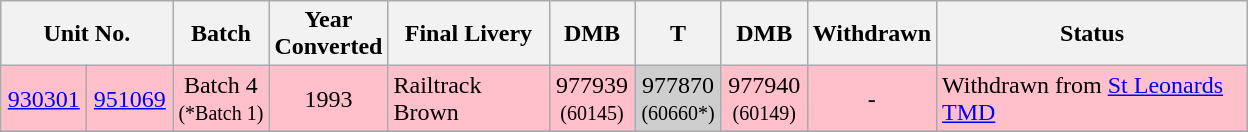<table class="wikitable">
<tr>
<th colspan=2>Unit No.</th>
<th>Batch</th>
<th width=70>Year<br>Converted</th>
<th width=100 align=left>Final Livery</th>
<th width=50>DMB</th>
<th width=50>T</th>
<th width=50>DMB</th>
<th align=left>Withdrawn</th>
<th width=200 align=left>Status</th>
</tr>
<tr>
<td width=50 style="background-color:#FFC0CB" align=center><a href='#'>930301</a></td>
<td width=50 style="background-color:#FFC0CB" align=center><a href='#'>951069</a></td>
<td style="background-color:#FFC0CB" align=center>Batch 4 <br><small>(*Batch 1)</small></td>
<td style="background-color:#FFC0CB" align=center>1993</td>
<td style="background-color:#FFC0CB">Railtrack Brown</td>
<td style="background-color:#FFC0CB" align=center>977939 <br><small>(60145)</small></td>
<td style="background-color:#CECECE" align=center>977870 <br><small>(60660*)</small></td>
<td style="background-color:#FFC0CB" align=center>977940 <br><small>(60149)</small></td>
<td style="background-color:#FFC0CB" align=center>-</td>
<td style="background-color:#FFC0CB" align=left>Withdrawn from <a href='#'>St Leonards TMD</a></td>
</tr>
<tr>
</tr>
</table>
